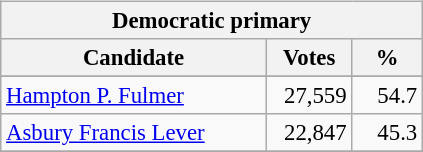<table class="wikitable" align="left" style="margin: 1em 1em 1em 0; font-size: 95%;">
<tr>
<th colspan="3">Democratic primary</th>
</tr>
<tr>
<th colspan="1" style="width: 170px">Candidate</th>
<th style="width: 50px">Votes</th>
<th style="width: 40px">%</th>
</tr>
<tr>
</tr>
<tr>
<td><a href='#'>Hampton P. Fulmer</a></td>
<td align="right">27,559</td>
<td align="right">54.7</td>
</tr>
<tr>
<td><a href='#'>Asbury Francis Lever</a></td>
<td align="right">22,847</td>
<td align="right">45.3</td>
</tr>
<tr>
</tr>
</table>
